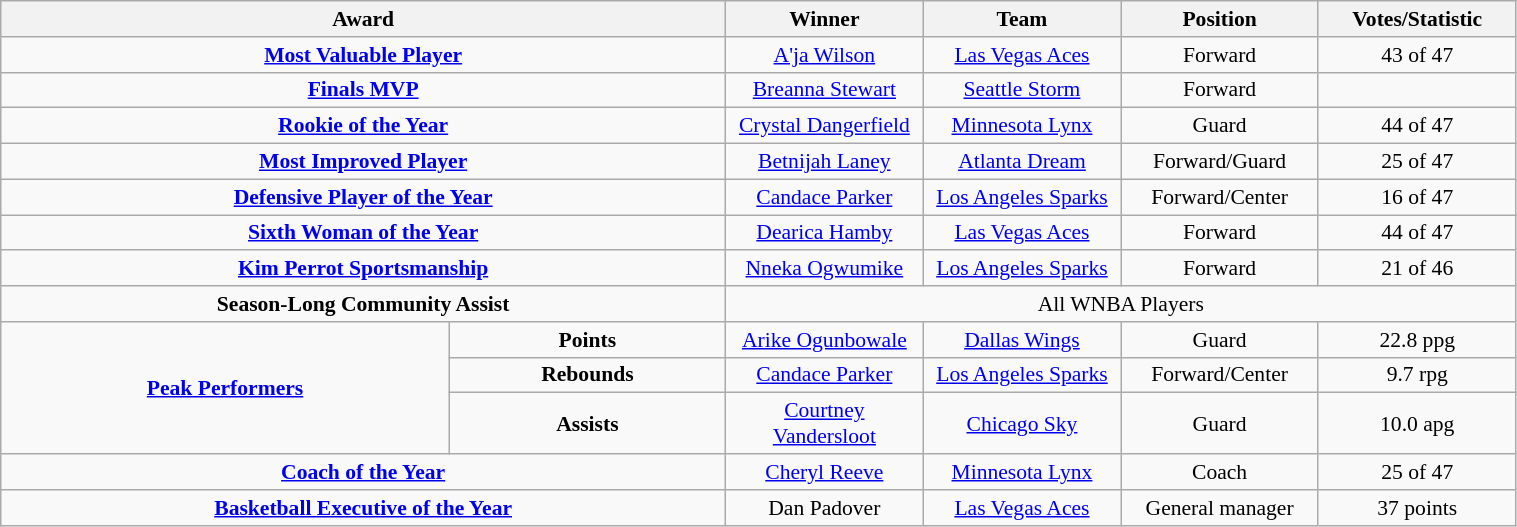<table class="wikitable" style="width: 80%; text-align:center; font-size:90%">
<tr>
<th colspan=2 width=80>Award</th>
<th width=125>Winner</th>
<th width="125">Team</th>
<th width="125">Position</th>
<th width=125>Votes/Statistic</th>
</tr>
<tr>
<td colspan=2><strong><a href='#'>Most Valuable Player</a></strong></td>
<td><a href='#'>A'ja Wilson</a></td>
<td><a href='#'>Las Vegas Aces</a></td>
<td>Forward</td>
<td>43 of 47</td>
</tr>
<tr>
<td colspan=2><strong><a href='#'>Finals MVP</a></strong></td>
<td><a href='#'>Breanna Stewart</a></td>
<td><a href='#'>Seattle Storm</a></td>
<td>Forward</td>
<td></td>
</tr>
<tr>
<td colspan=2><strong><a href='#'>Rookie of the Year</a></strong></td>
<td><a href='#'>Crystal Dangerfield</a></td>
<td><a href='#'>Minnesota Lynx</a></td>
<td>Guard</td>
<td>44 of 47</td>
</tr>
<tr>
<td colspan=2><strong><a href='#'>Most Improved Player</a></strong></td>
<td><a href='#'>Betnijah Laney</a></td>
<td><a href='#'>Atlanta Dream</a></td>
<td>Forward/Guard</td>
<td>25 of 47</td>
</tr>
<tr>
<td colspan=2><strong><a href='#'>Defensive Player of the Year</a></strong></td>
<td><a href='#'>Candace Parker</a></td>
<td><a href='#'>Los Angeles Sparks</a></td>
<td>Forward/Center</td>
<td>16 of 47</td>
</tr>
<tr>
<td colspan=2><strong><a href='#'>Sixth Woman of the Year</a></strong></td>
<td><a href='#'>Dearica Hamby</a></td>
<td><a href='#'>Las Vegas Aces</a></td>
<td>Forward</td>
<td>44 of 47</td>
</tr>
<tr>
<td colspan=2><strong><a href='#'>Kim Perrot Sportsmanship</a></strong></td>
<td><a href='#'>Nneka Ogwumike</a></td>
<td><a href='#'>Los Angeles Sparks</a></td>
<td>Forward</td>
<td>21 of 46</td>
</tr>
<tr>
<td colspan="2"><strong>Season-Long Community Assist</strong></td>
<td colspan="4">All WNBA Players</td>
</tr>
<tr>
<td rowspan="3"><strong><a href='#'>Peak Performers</a></strong></td>
<td><strong>Points</strong></td>
<td><a href='#'>Arike Ogunbowale</a></td>
<td><a href='#'>Dallas Wings</a></td>
<td>Guard</td>
<td>22.8 ppg</td>
</tr>
<tr>
<td><strong>Rebounds</strong></td>
<td><a href='#'>Candace Parker</a></td>
<td><a href='#'>Los Angeles Sparks</a></td>
<td>Forward/Center</td>
<td>9.7 rpg</td>
</tr>
<tr>
<td><strong>Assists</strong></td>
<td><a href='#'>Courtney Vandersloot</a></td>
<td><a href='#'>Chicago Sky</a></td>
<td>Guard</td>
<td>10.0 apg</td>
</tr>
<tr>
<td colspan=2><strong><a href='#'>Coach of the Year</a></strong></td>
<td><a href='#'>Cheryl Reeve</a></td>
<td><a href='#'>Minnesota Lynx</a></td>
<td>Coach</td>
<td>25 of 47</td>
</tr>
<tr>
<td colspan=2><strong><a href='#'>Basketball Executive of the Year</a></strong></td>
<td>Dan Padover</td>
<td><a href='#'>Las Vegas Aces</a></td>
<td>General manager</td>
<td>37 points</td>
</tr>
</table>
